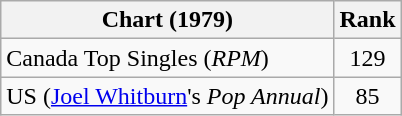<table class="wikitable">
<tr>
<th>Chart (1979)</th>
<th style="text-align:center;">Rank</th>
</tr>
<tr>
<td>Canada Top Singles (<em>RPM</em>)</td>
<td style="text-align:center;">129</td>
</tr>
<tr>
<td>US (<a href='#'>Joel Whitburn</a>'s <em>Pop Annual</em>)</td>
<td style="text-align:center;">85</td>
</tr>
</table>
